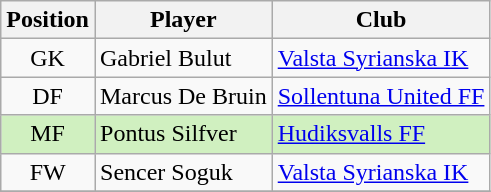<table class="wikitable" style="text-align:center; float: left; margin-right:1em;">
<tr>
<th>Position</th>
<th>Player</th>
<th>Club</th>
</tr>
<tr>
<td>GK</td>
<td align="left"> Gabriel Bulut</td>
<td align="left"><a href='#'>Valsta Syrianska IK</a></td>
</tr>
<tr>
<td>DF</td>
<td align="left"> Marcus De Bruin</td>
<td align="left"><a href='#'>Sollentuna United FF</a></td>
</tr>
<tr bgcolor=#D0F0C0>
<td>MF</td>
<td align="left"> Pontus Silfver</td>
<td align="left"><a href='#'>Hudiksvalls FF</a></td>
</tr>
<tr>
<td>FW</td>
<td align="left"> Sencer Soguk</td>
<td align="left"><a href='#'>Valsta Syrianska IK</a></td>
</tr>
<tr>
</tr>
</table>
